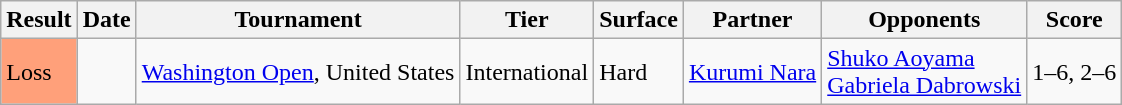<table class="sortable wikitable">
<tr>
<th>Result</th>
<th>Date</th>
<th>Tournament</th>
<th>Tier</th>
<th>Surface</th>
<th>Partner</th>
<th>Opponents</th>
<th class="unsortable">Score</th>
</tr>
<tr>
<td style="background:#ffa07a;">Loss</td>
<td><a href='#'></a></td>
<td><a href='#'>Washington Open</a>, United States</td>
<td>International</td>
<td>Hard</td>
<td> <a href='#'>Kurumi Nara</a></td>
<td> <a href='#'>Shuko Aoyama</a> <br>  <a href='#'>Gabriela Dabrowski</a></td>
<td>1–6, 2–6</td>
</tr>
</table>
